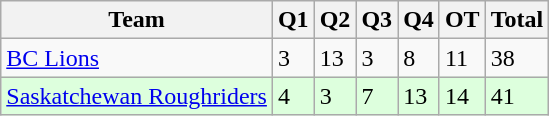<table class="wikitable">
<tr>
<th>Team</th>
<th>Q1</th>
<th>Q2</th>
<th>Q3</th>
<th>Q4</th>
<th>OT</th>
<th>Total</th>
</tr>
<tr>
<td><a href='#'>BC Lions</a></td>
<td>3</td>
<td>13</td>
<td>3</td>
<td>8</td>
<td>11</td>
<td>38</td>
</tr>
<tr style="background-color:#DDFFDD">
<td><a href='#'>Saskatchewan Roughriders</a></td>
<td>4</td>
<td>3</td>
<td>7</td>
<td>13</td>
<td>14</td>
<td>41</td>
</tr>
</table>
